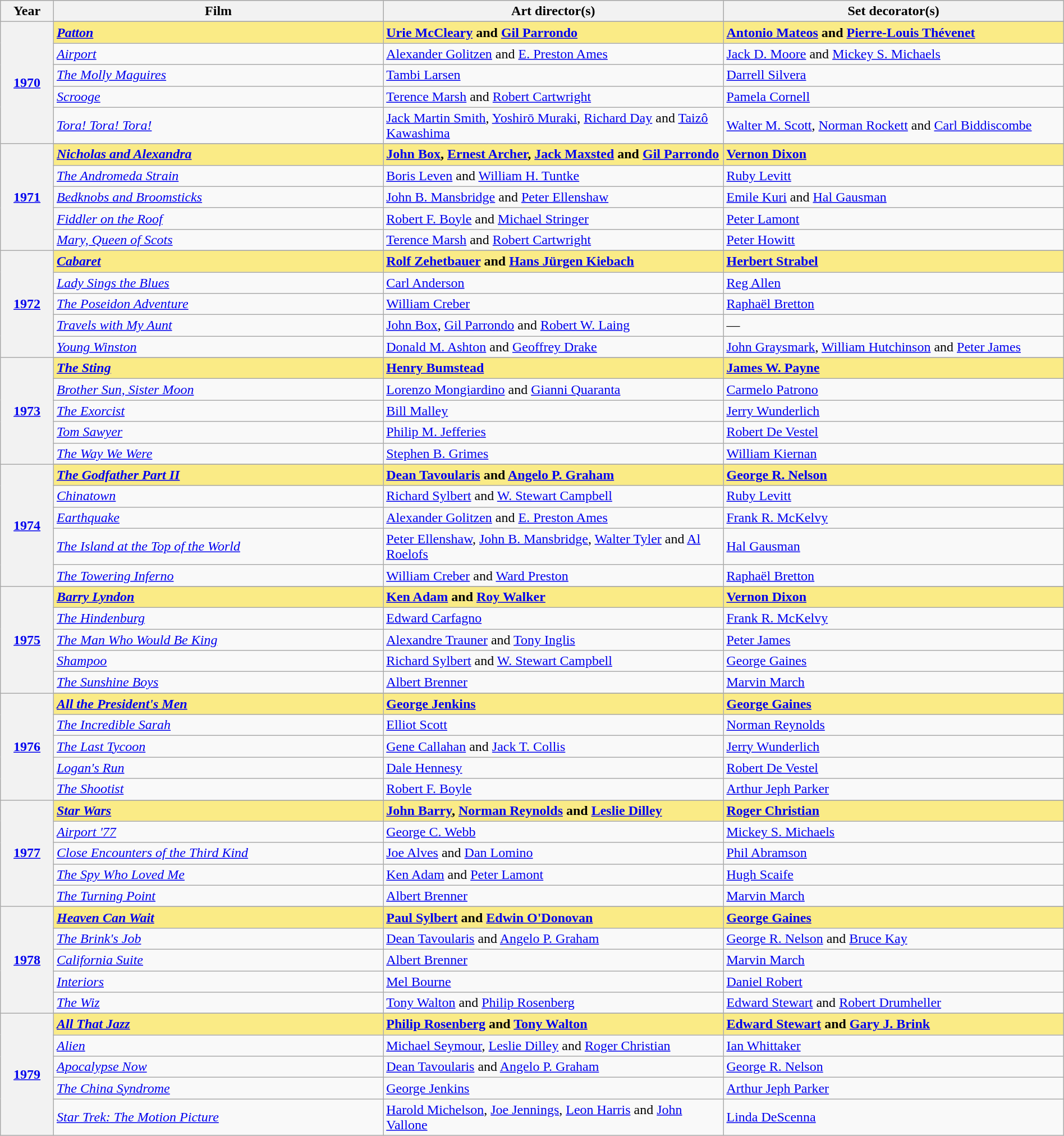<table class="wikitable" style="width:100%">
<tr bgcolor="#bebebe">
<th width="5%">Year</th>
<th width="31%">Film</th>
<th width="32%">Art director(s)</th>
<th width="32%">Set decorator(s)</th>
</tr>
<tr>
<th rowspan="6" style="text-align:center"><a href='#'>1970</a> <br> </th>
</tr>
<tr style="background:#FAEB86">
<td><strong><em><a href='#'>Patton</a></em></strong></td>
<td><strong><a href='#'>Urie McCleary</a> and <a href='#'>Gil Parrondo</a></strong></td>
<td><strong><a href='#'>Antonio Mateos</a> and <a href='#'>Pierre-Louis Thévenet</a></strong></td>
</tr>
<tr>
<td><em><a href='#'>Airport</a></em></td>
<td><a href='#'>Alexander Golitzen</a> and <a href='#'>E. Preston Ames</a></td>
<td><a href='#'>Jack D. Moore</a> and <a href='#'>Mickey S. Michaels</a></td>
</tr>
<tr>
<td><em><a href='#'>The Molly Maguires</a></em></td>
<td><a href='#'>Tambi Larsen</a></td>
<td><a href='#'>Darrell Silvera</a></td>
</tr>
<tr>
<td><em><a href='#'>Scrooge</a></em></td>
<td><a href='#'>Terence Marsh</a> and <a href='#'>Robert Cartwright</a></td>
<td><a href='#'>Pamela Cornell</a></td>
</tr>
<tr>
<td><em><a href='#'>Tora! Tora! Tora!</a></em></td>
<td><a href='#'>Jack Martin Smith</a>, <a href='#'>Yoshirō Muraki</a>, <a href='#'>Richard Day</a> and <a href='#'>Taizô Kawashima</a></td>
<td><a href='#'>Walter M. Scott</a>, <a href='#'>Norman Rockett</a> and <a href='#'>Carl Biddiscombe</a></td>
</tr>
<tr>
<th rowspan="6" style="text-align:center"><a href='#'>1971</a><br> </th>
</tr>
<tr style="background:#FAEB86">
<td><strong><em><a href='#'>Nicholas and Alexandra</a></em></strong></td>
<td><strong><a href='#'>John Box</a>, <a href='#'>Ernest Archer</a>, <a href='#'>Jack Maxsted</a> and <a href='#'>Gil Parrondo</a></strong></td>
<td><strong><a href='#'>Vernon Dixon</a></strong></td>
</tr>
<tr>
<td><em><a href='#'>The Andromeda Strain</a></em></td>
<td><a href='#'>Boris Leven</a> and <a href='#'>William H. Tuntke</a></td>
<td><a href='#'>Ruby Levitt</a></td>
</tr>
<tr>
<td><em><a href='#'>Bedknobs and Broomsticks</a></em></td>
<td><a href='#'>John B. Mansbridge</a> and <a href='#'>Peter Ellenshaw</a></td>
<td><a href='#'>Emile Kuri</a> and <a href='#'>Hal Gausman</a></td>
</tr>
<tr>
<td><em><a href='#'>Fiddler on the Roof</a></em></td>
<td><a href='#'>Robert F. Boyle</a> and <a href='#'>Michael Stringer</a></td>
<td><a href='#'>Peter Lamont</a></td>
</tr>
<tr>
<td><em><a href='#'>Mary, Queen of Scots</a></em></td>
<td><a href='#'>Terence Marsh</a> and <a href='#'>Robert Cartwright</a></td>
<td><a href='#'>Peter Howitt</a></td>
</tr>
<tr>
<th rowspan="6" style="text-align:center"><a href='#'>1972</a><br> </th>
</tr>
<tr style="background:#FAEB86">
<td><strong><em><a href='#'>Cabaret</a></em></strong></td>
<td><strong><a href='#'>Rolf Zehetbauer</a> and <a href='#'>Hans Jürgen Kiebach</a></strong></td>
<td><strong><a href='#'>Herbert Strabel</a></strong></td>
</tr>
<tr>
<td><em><a href='#'>Lady Sings the Blues</a></em></td>
<td><a href='#'>Carl Anderson</a></td>
<td><a href='#'>Reg Allen</a></td>
</tr>
<tr>
<td><em><a href='#'>The Poseidon Adventure</a></em></td>
<td><a href='#'>William Creber</a></td>
<td><a href='#'>Raphaël Bretton</a></td>
</tr>
<tr>
<td><em><a href='#'>Travels with My Aunt</a></em></td>
<td><a href='#'>John Box</a>, <a href='#'>Gil Parrondo</a> and <a href='#'>Robert W. Laing</a></td>
<td>—</td>
</tr>
<tr>
<td><em><a href='#'>Young Winston</a></em></td>
<td><a href='#'>Donald M. Ashton</a> and <a href='#'>Geoffrey Drake</a></td>
<td><a href='#'>John Graysmark</a>, <a href='#'>William Hutchinson</a> and <a href='#'>Peter James</a></td>
</tr>
<tr>
<th rowspan="6" style="text-align:center"><a href='#'>1973</a><br> </th>
</tr>
<tr style="background:#FAEB86">
<td><strong><em><a href='#'>The Sting</a></em></strong></td>
<td><strong><a href='#'>Henry Bumstead</a></strong></td>
<td><strong><a href='#'>James W. Payne</a></strong></td>
</tr>
<tr>
<td><em><a href='#'>Brother Sun, Sister Moon</a></em></td>
<td><a href='#'>Lorenzo Mongiardino</a> and <a href='#'>Gianni Quaranta</a></td>
<td><a href='#'>Carmelo Patrono</a></td>
</tr>
<tr>
<td><em><a href='#'>The Exorcist</a></em></td>
<td><a href='#'>Bill Malley</a></td>
<td><a href='#'>Jerry Wunderlich</a></td>
</tr>
<tr>
<td><em><a href='#'>Tom Sawyer</a></em></td>
<td><a href='#'>Philip M. Jefferies</a></td>
<td><a href='#'>Robert De Vestel</a></td>
</tr>
<tr>
<td><em><a href='#'>The Way We Were</a></em></td>
<td><a href='#'>Stephen B. Grimes</a></td>
<td><a href='#'>William Kiernan</a> </td>
</tr>
<tr>
<th rowspan="6" style="text-align:center"><a href='#'>1974</a><br> </th>
</tr>
<tr style="background:#FAEB86">
<td><strong><em><a href='#'>The Godfather Part II</a></em></strong></td>
<td><strong><a href='#'>Dean Tavoularis</a> and <a href='#'>Angelo P. Graham</a></strong></td>
<td><strong><a href='#'>George R. Nelson</a></strong></td>
</tr>
<tr>
<td><em><a href='#'>Chinatown</a></em></td>
<td><a href='#'>Richard Sylbert</a> and <a href='#'>W. Stewart Campbell</a></td>
<td><a href='#'>Ruby Levitt</a></td>
</tr>
<tr>
<td><em><a href='#'>Earthquake</a></em></td>
<td><a href='#'>Alexander Golitzen</a> and <a href='#'>E. Preston Ames</a></td>
<td><a href='#'>Frank R. McKelvy</a></td>
</tr>
<tr>
<td><em><a href='#'>The Island at the Top of the World</a></em></td>
<td><a href='#'>Peter Ellenshaw</a>, <a href='#'>John B. Mansbridge</a>, <a href='#'>Walter Tyler</a> and <a href='#'>Al Roelofs</a></td>
<td><a href='#'>Hal Gausman</a></td>
</tr>
<tr>
<td><em><a href='#'>The Towering Inferno</a></em></td>
<td><a href='#'>William Creber</a> and <a href='#'>Ward Preston</a></td>
<td><a href='#'>Raphaël Bretton</a></td>
</tr>
<tr>
<th rowspan="6" style="text-align:center"><a href='#'>1975</a><br> </th>
</tr>
<tr style="background:#FAEB86">
<td><strong><em><a href='#'>Barry Lyndon</a></em></strong></td>
<td><strong><a href='#'>Ken Adam</a> and <a href='#'>Roy Walker</a></strong></td>
<td><strong><a href='#'>Vernon Dixon</a></strong></td>
</tr>
<tr>
<td><em><a href='#'>The Hindenburg</a></em></td>
<td><a href='#'>Edward Carfagno</a></td>
<td><a href='#'>Frank R. McKelvy</a></td>
</tr>
<tr>
<td><em><a href='#'>The Man Who Would Be King</a></em></td>
<td><a href='#'>Alexandre Trauner</a> and <a href='#'>Tony Inglis</a></td>
<td><a href='#'>Peter James</a></td>
</tr>
<tr>
<td><em><a href='#'>Shampoo</a></em></td>
<td><a href='#'>Richard Sylbert</a> and <a href='#'>W. Stewart Campbell</a></td>
<td><a href='#'>George Gaines</a></td>
</tr>
<tr>
<td><em><a href='#'>The Sunshine Boys</a></em></td>
<td><a href='#'>Albert Brenner</a></td>
<td><a href='#'>Marvin March</a></td>
</tr>
<tr>
<th rowspan="6" style="text-align:center"><a href='#'>1976</a><br> </th>
</tr>
<tr style="background:#FAEB86">
<td><strong><em><a href='#'>All the President's Men</a></em></strong></td>
<td><strong><a href='#'>George Jenkins</a></strong></td>
<td><strong><a href='#'>George Gaines</a></strong></td>
</tr>
<tr>
<td><em><a href='#'>The Incredible Sarah</a></em></td>
<td><a href='#'>Elliot Scott</a></td>
<td><a href='#'>Norman Reynolds</a></td>
</tr>
<tr>
<td><em><a href='#'>The Last Tycoon</a></em></td>
<td><a href='#'>Gene Callahan</a> and <a href='#'>Jack T. Collis</a></td>
<td><a href='#'>Jerry Wunderlich</a></td>
</tr>
<tr>
<td><em><a href='#'>Logan's Run</a></em></td>
<td><a href='#'>Dale Hennesy</a></td>
<td><a href='#'>Robert De Vestel</a></td>
</tr>
<tr>
<td><em><a href='#'>The Shootist</a></em></td>
<td><a href='#'>Robert F. Boyle</a></td>
<td><a href='#'>Arthur Jeph Parker</a></td>
</tr>
<tr>
<th rowspan="6" style="text-align:center"><a href='#'>1977</a><br> </th>
</tr>
<tr style="background:#FAEB86">
<td><strong><em><a href='#'>Star Wars</a></em></strong></td>
<td><strong><a href='#'>John Barry</a>, <a href='#'>Norman Reynolds</a> and <a href='#'>Leslie Dilley</a></strong></td>
<td><strong><a href='#'>Roger Christian</a></strong></td>
</tr>
<tr>
<td><em><a href='#'>Airport '77</a></em></td>
<td><a href='#'>George C. Webb</a></td>
<td><a href='#'>Mickey S. Michaels</a></td>
</tr>
<tr>
<td><em><a href='#'>Close Encounters of the Third Kind</a></em></td>
<td><a href='#'>Joe Alves</a> and <a href='#'>Dan Lomino</a></td>
<td><a href='#'>Phil Abramson</a></td>
</tr>
<tr>
<td><em><a href='#'>The Spy Who Loved Me</a></em></td>
<td><a href='#'>Ken Adam</a> and <a href='#'>Peter Lamont</a></td>
<td><a href='#'>Hugh Scaife</a></td>
</tr>
<tr>
<td><em><a href='#'>The Turning Point</a></em></td>
<td><a href='#'>Albert Brenner</a></td>
<td><a href='#'>Marvin March</a></td>
</tr>
<tr>
<th rowspan="6" style="text-align:center"><a href='#'>1978</a><br> </th>
</tr>
<tr style="background:#FAEB86">
<td><strong><em><a href='#'>Heaven Can Wait</a></em></strong></td>
<td><strong><a href='#'>Paul Sylbert</a> and <a href='#'>Edwin O'Donovan</a></strong></td>
<td><strong><a href='#'>George Gaines</a></strong></td>
</tr>
<tr>
<td><em><a href='#'>The Brink's Job</a></em></td>
<td><a href='#'>Dean Tavoularis</a> and <a href='#'>Angelo P. Graham</a></td>
<td><a href='#'>George R. Nelson</a> and <a href='#'>Bruce Kay</a></td>
</tr>
<tr>
<td><em><a href='#'>California Suite</a></em></td>
<td><a href='#'>Albert Brenner</a></td>
<td><a href='#'>Marvin March</a></td>
</tr>
<tr>
<td><em><a href='#'>Interiors</a></em></td>
<td><a href='#'>Mel Bourne</a></td>
<td><a href='#'>Daniel Robert</a></td>
</tr>
<tr>
<td><em><a href='#'>The Wiz</a></em></td>
<td><a href='#'>Tony Walton</a> and <a href='#'>Philip Rosenberg</a></td>
<td><a href='#'>Edward Stewart</a> and <a href='#'>Robert Drumheller</a></td>
</tr>
<tr>
<th rowspan="6" style="text-align:center"><a href='#'>1979</a><br> </th>
</tr>
<tr style="background:#FAEB86">
<td><strong><em><a href='#'>All That Jazz</a></em></strong></td>
<td><strong><a href='#'>Philip Rosenberg</a> and <a href='#'>Tony Walton</a></strong></td>
<td><strong><a href='#'>Edward Stewart</a> and <a href='#'>Gary J. Brink</a></strong></td>
</tr>
<tr>
<td><em><a href='#'>Alien</a></em></td>
<td><a href='#'>Michael Seymour</a>, <a href='#'>Leslie Dilley</a> and <a href='#'>Roger Christian</a></td>
<td><a href='#'>Ian Whittaker</a></td>
</tr>
<tr>
<td><em><a href='#'>Apocalypse Now</a></em></td>
<td><a href='#'>Dean Tavoularis</a> and <a href='#'>Angelo P. Graham</a></td>
<td><a href='#'>George R. Nelson</a></td>
</tr>
<tr>
<td><em><a href='#'>The China Syndrome</a></em></td>
<td><a href='#'>George Jenkins</a></td>
<td><a href='#'>Arthur Jeph Parker</a></td>
</tr>
<tr>
<td><em><a href='#'>Star Trek: The Motion Picture</a></em></td>
<td><a href='#'>Harold Michelson</a>, <a href='#'>Joe Jennings</a>, <a href='#'>Leon Harris</a> and <a href='#'>John Vallone</a></td>
<td><a href='#'>Linda DeScenna</a></td>
</tr>
</table>
